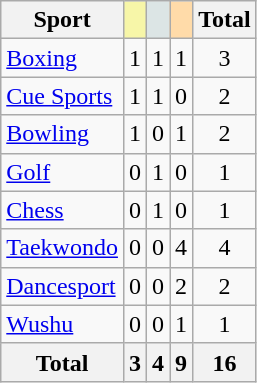<table class="wikitable" style="text-align:center;">
<tr>
<th width=30>Sport</th>
<td bgcolor=F7F6A8></td>
<td bgcolor=DCE5E5></td>
<td bgcolor=FFDBA9></td>
<th width=22>Total</th>
</tr>
<tr>
<td align=left><a href='#'>Boxing</a></td>
<td>1</td>
<td>1</td>
<td>1</td>
<td>3</td>
</tr>
<tr>
<td align=left><a href='#'>Cue Sports</a></td>
<td>1</td>
<td>1</td>
<td>0</td>
<td>2</td>
</tr>
<tr>
<td align=left><a href='#'>Bowling</a></td>
<td>1</td>
<td>0</td>
<td>1</td>
<td>2</td>
</tr>
<tr>
<td align=left><a href='#'>Golf</a></td>
<td>0</td>
<td>1</td>
<td>0</td>
<td>1</td>
</tr>
<tr>
<td align=left><a href='#'>Chess</a></td>
<td>0</td>
<td>1</td>
<td>0</td>
<td>1</td>
</tr>
<tr>
<td align=left><a href='#'>Taekwondo</a></td>
<td>0</td>
<td>0</td>
<td>4</td>
<td>4</td>
</tr>
<tr>
<td align=left><a href='#'>Dancesport</a></td>
<td>0</td>
<td>0</td>
<td>2</td>
<td>2</td>
</tr>
<tr>
<td align=left><a href='#'>Wushu</a></td>
<td>0</td>
<td>0</td>
<td>1</td>
<td>1</td>
</tr>
<tr>
<th>Total</th>
<th>3</th>
<th>4</th>
<th>9</th>
<th>16</th>
</tr>
</table>
